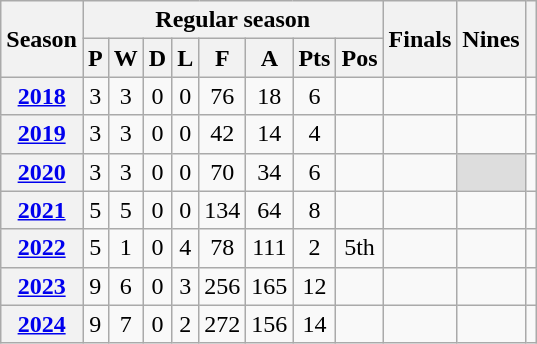<table class="wikitable" style="text-align: center">
<tr>
<th rowspan="2" scope="col">Season</th>
<th colspan="8" scope="col">Regular season</th>
<th rowspan="2" scope="col">Finals</th>
<th rowspan="2" scope="col">Nines</th>
<th rowspan="2" scope="col"></th>
</tr>
<tr>
<th scope="col">P</th>
<th scope="col">W</th>
<th scope="col">D</th>
<th scope="col">L</th>
<th scope="col">F</th>
<th scope="col">A</th>
<th scope="col">Pts</th>
<th scope="col">Pos</th>
</tr>
<tr>
<th scope="row"><a href='#'>2018</a></th>
<td>3</td>
<td>3</td>
<td>0</td>
<td>0</td>
<td>76</td>
<td>18</td>
<td>6</td>
<td></td>
<td></td>
<td></td>
<td></td>
</tr>
<tr>
<th scope="row"><a href='#'>2019</a></th>
<td>3</td>
<td>3</td>
<td>0</td>
<td>0</td>
<td>42</td>
<td>14</td>
<td>4</td>
<td></td>
<td></td>
<td></td>
<td></td>
</tr>
<tr>
<th scope="row"><a href='#'>2020</a></th>
<td>3</td>
<td>3</td>
<td>0</td>
<td>0</td>
<td>70</td>
<td>34</td>
<td>6</td>
<td></td>
<td></td>
<td style="background-color:#DDD"></td>
<td></td>
</tr>
<tr>
<th scope="row"><a href='#'>2021</a></th>
<td>5</td>
<td>5</td>
<td>0</td>
<td>0</td>
<td>134</td>
<td>64</td>
<td>8</td>
<td></td>
<td></td>
<td></td>
<td></td>
</tr>
<tr>
<th scope="row"><a href='#'>2022</a></th>
<td>5</td>
<td>1</td>
<td>0</td>
<td>4</td>
<td>78</td>
<td>111</td>
<td>2</td>
<td>5th</td>
<td></td>
<td></td>
<td></td>
</tr>
<tr>
<th scope="row"><a href='#'>2023</a></th>
<td>9</td>
<td>6</td>
<td>0</td>
<td>3</td>
<td>256</td>
<td>165</td>
<td>12</td>
<td></td>
<td></td>
<td></td>
<td></td>
</tr>
<tr>
<th scope="row"><a href='#'>2024</a></th>
<td>9</td>
<td>7</td>
<td>0</td>
<td>2</td>
<td>272</td>
<td>156</td>
<td>14</td>
<td></td>
<td></td>
<td></td>
<td></td>
</tr>
</table>
